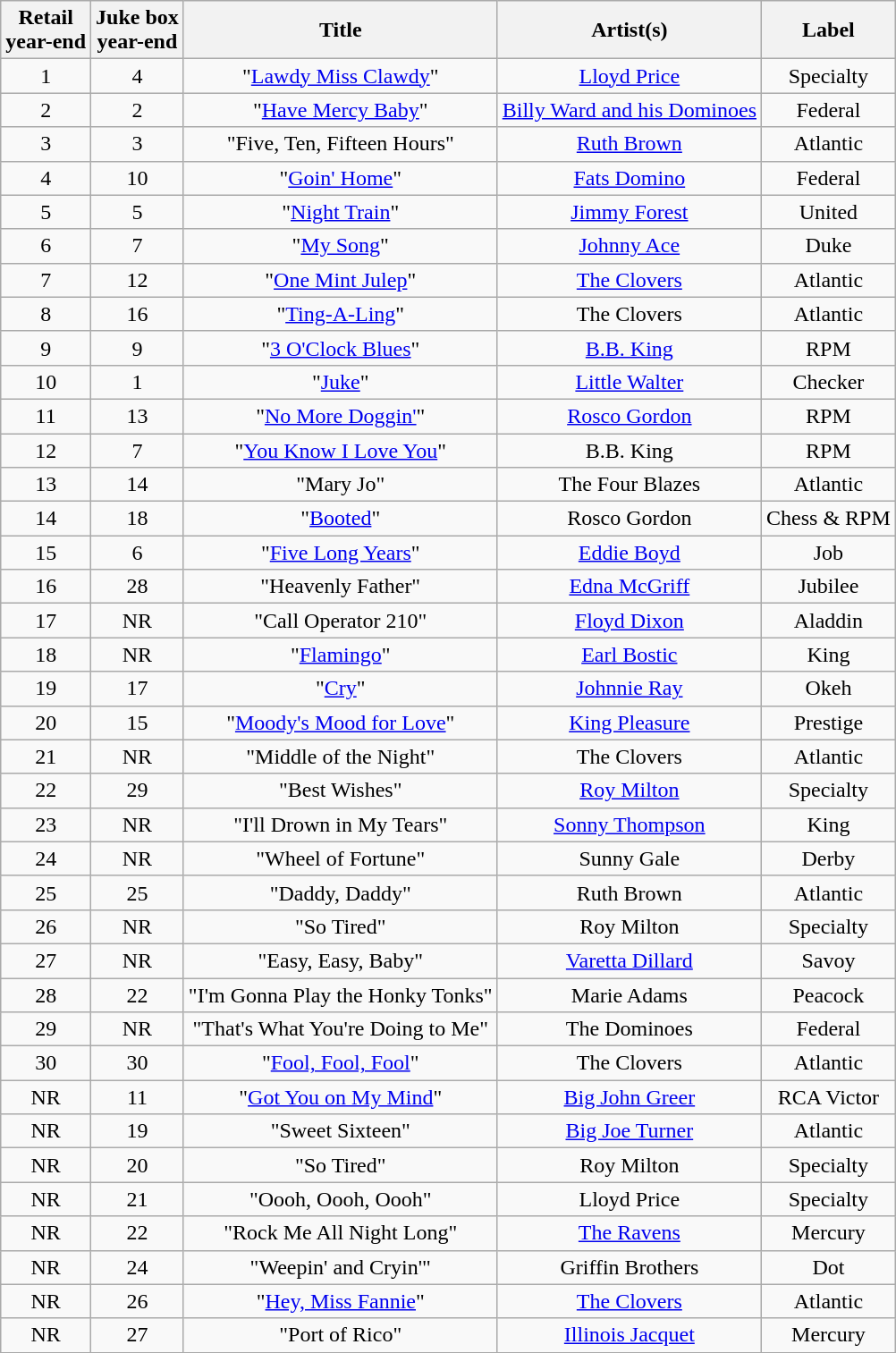<table class="wikitable sortable" style="text-align: center">
<tr>
<th scope="col">Retail<br>year-end</th>
<th scope="col">Juke box<br>year-end</th>
<th scope="col">Title</th>
<th scope="col">Artist(s)</th>
<th scope="col">Label</th>
</tr>
<tr>
<td>1</td>
<td>4</td>
<td>"<a href='#'>Lawdy Miss Clawdy</a>"</td>
<td><a href='#'>Lloyd Price</a></td>
<td>Specialty</td>
</tr>
<tr>
<td>2</td>
<td>2</td>
<td>"<a href='#'>Have Mercy Baby</a>"</td>
<td><a href='#'>Billy Ward and his Dominoes</a></td>
<td>Federal</td>
</tr>
<tr>
<td>3</td>
<td>3</td>
<td>"Five, Ten, Fifteen Hours"</td>
<td><a href='#'>Ruth Brown</a></td>
<td>Atlantic</td>
</tr>
<tr>
<td>4</td>
<td>10</td>
<td>"<a href='#'>Goin' Home</a>"</td>
<td><a href='#'>Fats Domino</a></td>
<td>Federal</td>
</tr>
<tr>
<td>5</td>
<td>5</td>
<td>"<a href='#'>Night Train</a>"</td>
<td><a href='#'>Jimmy Forest</a></td>
<td>United</td>
</tr>
<tr>
<td>6</td>
<td>7</td>
<td>"<a href='#'>My Song</a>"</td>
<td><a href='#'>Johnny Ace</a></td>
<td>Duke</td>
</tr>
<tr>
<td>7</td>
<td>12</td>
<td>"<a href='#'>One Mint Julep</a>"</td>
<td><a href='#'>The Clovers</a></td>
<td>Atlantic</td>
</tr>
<tr>
<td>8</td>
<td>16</td>
<td>"<a href='#'>Ting-A-Ling</a>"</td>
<td>The Clovers</td>
<td>Atlantic</td>
</tr>
<tr>
<td>9</td>
<td>9</td>
<td>"<a href='#'>3 O'Clock Blues</a>"</td>
<td><a href='#'>B.B. King</a></td>
<td>RPM</td>
</tr>
<tr>
<td>10</td>
<td>1</td>
<td>"<a href='#'>Juke</a>"</td>
<td><a href='#'>Little Walter</a></td>
<td>Checker</td>
</tr>
<tr>
<td>11</td>
<td>13</td>
<td>"<a href='#'>No More Doggin'</a>"</td>
<td><a href='#'>Rosco Gordon</a></td>
<td>RPM</td>
</tr>
<tr>
<td>12</td>
<td>7</td>
<td>"<a href='#'>You Know I Love You</a>"</td>
<td>B.B. King</td>
<td>RPM</td>
</tr>
<tr>
<td>13</td>
<td>14</td>
<td>"Mary Jo"</td>
<td>The Four Blazes</td>
<td>Atlantic</td>
</tr>
<tr>
<td>14</td>
<td>18</td>
<td>"<a href='#'>Booted</a>"</td>
<td>Rosco Gordon</td>
<td>Chess & RPM</td>
</tr>
<tr>
<td>15</td>
<td>6</td>
<td>"<a href='#'>Five Long Years</a>"</td>
<td><a href='#'>Eddie Boyd</a></td>
<td>Job</td>
</tr>
<tr>
<td>16</td>
<td>28</td>
<td>"Heavenly Father"</td>
<td><a href='#'>Edna McGriff</a></td>
<td>Jubilee</td>
</tr>
<tr>
<td>17</td>
<td>NR</td>
<td>"Call Operator 210"</td>
<td><a href='#'>Floyd Dixon</a></td>
<td>Aladdin</td>
</tr>
<tr>
<td>18</td>
<td>NR</td>
<td>"<a href='#'>Flamingo</a>"</td>
<td><a href='#'>Earl Bostic</a></td>
<td>King</td>
</tr>
<tr>
<td>19</td>
<td>17</td>
<td>"<a href='#'>Cry</a>"</td>
<td><a href='#'>Johnnie Ray</a></td>
<td>Okeh</td>
</tr>
<tr>
<td>20</td>
<td>15</td>
<td>"<a href='#'>Moody's Mood for Love</a>"</td>
<td><a href='#'>King Pleasure</a></td>
<td>Prestige</td>
</tr>
<tr>
<td>21</td>
<td>NR</td>
<td>"Middle of the Night"</td>
<td>The Clovers</td>
<td>Atlantic</td>
</tr>
<tr>
<td>22</td>
<td>29</td>
<td>"Best Wishes"</td>
<td><a href='#'>Roy Milton</a></td>
<td>Specialty</td>
</tr>
<tr>
<td>23</td>
<td>NR</td>
<td>"I'll Drown in My Tears"</td>
<td><a href='#'>Sonny Thompson</a></td>
<td>King</td>
</tr>
<tr>
<td>24</td>
<td>NR</td>
<td>"Wheel of Fortune"</td>
<td>Sunny Gale</td>
<td>Derby</td>
</tr>
<tr>
<td>25</td>
<td>25</td>
<td>"Daddy, Daddy"</td>
<td>Ruth Brown</td>
<td>Atlantic</td>
</tr>
<tr>
<td>26</td>
<td>NR</td>
<td>"So Tired"</td>
<td>Roy Milton</td>
<td>Specialty</td>
</tr>
<tr>
<td>27</td>
<td>NR</td>
<td>"Easy, Easy, Baby"</td>
<td><a href='#'>Varetta Dillard</a></td>
<td>Savoy</td>
</tr>
<tr>
<td>28</td>
<td>22</td>
<td>"I'm Gonna Play the Honky Tonks"</td>
<td>Marie Adams</td>
<td>Peacock</td>
</tr>
<tr>
<td>29</td>
<td>NR</td>
<td>"That's What You're Doing to Me"</td>
<td>The Dominoes</td>
<td>Federal</td>
</tr>
<tr>
<td>30</td>
<td>30</td>
<td>"<a href='#'>Fool, Fool, Fool</a>"</td>
<td>The Clovers</td>
<td>Atlantic</td>
</tr>
<tr>
<td>NR</td>
<td>11</td>
<td>"<a href='#'>Got You on My Mind</a>"</td>
<td><a href='#'>Big John Greer</a></td>
<td>RCA Victor</td>
</tr>
<tr>
<td>NR</td>
<td>19</td>
<td>"Sweet Sixteen"</td>
<td><a href='#'>Big Joe Turner</a></td>
<td>Atlantic</td>
</tr>
<tr>
<td>NR</td>
<td>20</td>
<td>"So Tired"</td>
<td>Roy Milton</td>
<td>Specialty</td>
</tr>
<tr>
<td>NR</td>
<td>21</td>
<td>"Oooh, Oooh, Oooh"</td>
<td>Lloyd Price</td>
<td>Specialty</td>
</tr>
<tr>
<td>NR</td>
<td>22</td>
<td>"Rock Me All Night Long"</td>
<td><a href='#'>The Ravens</a></td>
<td>Mercury</td>
</tr>
<tr>
<td>NR</td>
<td>24</td>
<td>"Weepin' and Cryin'"</td>
<td>Griffin Brothers</td>
<td>Dot</td>
</tr>
<tr>
<td>NR</td>
<td>26</td>
<td>"<a href='#'>Hey, Miss Fannie</a>"</td>
<td><a href='#'>The Clovers</a></td>
<td>Atlantic</td>
</tr>
<tr>
<td>NR</td>
<td>27</td>
<td>"Port of Rico"</td>
<td><a href='#'>Illinois Jacquet</a></td>
<td>Mercury</td>
</tr>
<tr>
</tr>
</table>
